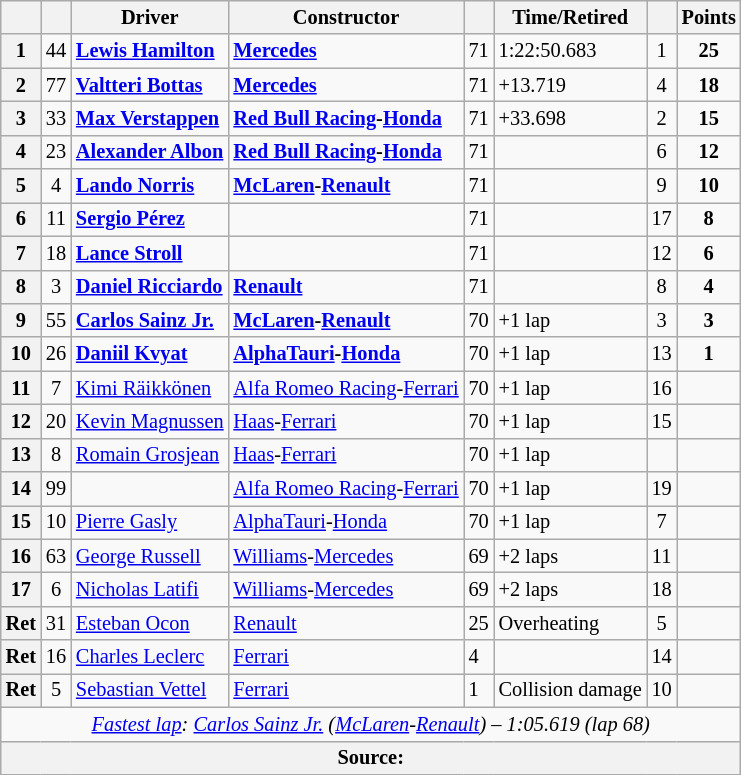<table class="wikitable sortable" style="font-size: 85%;">
<tr>
<th scope="col"></th>
<th scope="col"></th>
<th scope="col">Driver</th>
<th scope="col">Constructor</th>
<th scope="col" class="unsortable"></th>
<th scope="col" class="unsortable">Time/Retired</th>
<th scope="col"></th>
<th scope="col">Points</th>
</tr>
<tr>
<th>1</th>
<td align="center">44</td>
<td data-sort-value="ham"><strong> <a href='#'>Lewis Hamilton</a></strong></td>
<td><strong><a href='#'>Mercedes</a></strong></td>
<td>71</td>
<td>1:22:50.683</td>
<td align="center">1</td>
<td align="center"><strong>25</strong></td>
</tr>
<tr>
<th>2</th>
<td align="center">77</td>
<td data-sort-value="bot"><strong> <a href='#'>Valtteri Bottas</a></strong></td>
<td><strong><a href='#'>Mercedes</a></strong></td>
<td>71</td>
<td>+13.719</td>
<td align="center">4</td>
<td align="center"><strong>18</strong></td>
</tr>
<tr>
<th>3</th>
<td align="center">33</td>
<td data-sort-value="ver"><strong> <a href='#'>Max Verstappen</a></strong></td>
<td><strong><a href='#'>Red Bull Racing</a>-<a href='#'>Honda</a></strong></td>
<td>71</td>
<td>+33.698</td>
<td align="center">2</td>
<td align="center"><strong>15</strong></td>
</tr>
<tr>
<th>4</th>
<td align="center">23</td>
<td data-sort-value="alb"><strong> <a href='#'>Alexander Albon</a></strong></td>
<td><strong><a href='#'>Red Bull Racing</a>-<a href='#'>Honda</a></strong></td>
<td>71</td>
<td></td>
<td align="center">6</td>
<td align="center"><strong>12</strong></td>
</tr>
<tr>
<th>5</th>
<td align="center">4</td>
<td data-sort-value="nor"><strong> <a href='#'>Lando Norris</a></strong></td>
<td><strong><a href='#'>McLaren</a>-<a href='#'>Renault</a></strong></td>
<td>71</td>
<td></td>
<td align="center">9</td>
<td align="center"><strong>10</strong></td>
</tr>
<tr>
<th>6</th>
<td align="center">11</td>
<td data-sort-value=per"><strong> <a href='#'>Sergio Pérez</a></strong></td>
<td><strong></strong></td>
<td>71</td>
<td></td>
<td align="center">17</td>
<td align="center"><strong>8</strong></td>
</tr>
<tr>
<th>7</th>
<td align="center">18</td>
<td data-sort-value="str"><strong> <a href='#'>Lance Stroll</a></strong></td>
<td><strong></strong></td>
<td>71</td>
<td></td>
<td align="center">12</td>
<td align="center"><strong>6</strong></td>
</tr>
<tr>
<th>8</th>
<td align="center">3</td>
<td data-sort-value="ric"><strong> <a href='#'>Daniel Ricciardo</a></strong></td>
<td><a href='#'><strong>Renault</strong></a></td>
<td>71</td>
<td></td>
<td align="center">8</td>
<td align="center"><strong>4</strong></td>
</tr>
<tr>
<th>9</th>
<td align="center">55</td>
<td data-sort-value="sai"><strong> <a href='#'>Carlos Sainz Jr.</a></strong></td>
<td nowrap><strong><a href='#'>McLaren</a>-<a href='#'>Renault</a></strong></td>
<td>70</td>
<td>+1 lap</td>
<td align="center">3</td>
<td align="center"><strong>3</strong></td>
</tr>
<tr>
<th>10</th>
<td align="center">26</td>
<td data-sort-value="kvy"><strong> <a href='#'>Daniil Kvyat</a></strong></td>
<td nowrap><strong><a href='#'>AlphaTauri</a>-<a href='#'>Honda</a></strong></td>
<td>70</td>
<td>+1 lap</td>
<td align="center">13</td>
<td align="center"><strong>1</strong></td>
</tr>
<tr>
<th>11</th>
<td align="center">7</td>
<td data-sort-value="rai"> <a href='#'>Kimi Räikkönen</a></td>
<td><a href='#'>Alfa Romeo Racing</a>-<a href='#'>Ferrari</a></td>
<td>70</td>
<td>+1 lap</td>
<td align="center">16</td>
<td></td>
</tr>
<tr>
<th>12</th>
<td align="center">20</td>
<td data-sort-value="mag"> <a href='#'>Kevin Magnussen</a></td>
<td><a href='#'>Haas</a>-<a href='#'>Ferrari</a></td>
<td>70</td>
<td>+1 lap</td>
<td align="center">15</td>
<td></td>
</tr>
<tr>
<th>13</th>
<td align="center">8</td>
<td data-sort-value="gro"> <a href='#'>Romain Grosjean</a></td>
<td><a href='#'>Haas</a>-<a href='#'>Ferrari</a></td>
<td>70</td>
<td>+1 lap</td>
<td align="center" data-sort-value="20"></td>
<td></td>
</tr>
<tr>
<th>14</th>
<td align="center">99</td>
<td data-sort-value="gio"></td>
<td><a href='#'>Alfa Romeo Racing</a>-<a href='#'>Ferrari</a></td>
<td>70</td>
<td>+1 lap</td>
<td align="center">19</td>
<td></td>
</tr>
<tr>
<th>15</th>
<td align="center">10</td>
<td data-sort-value="gas"> <a href='#'>Pierre Gasly</a></td>
<td><a href='#'>AlphaTauri</a>-<a href='#'>Honda</a></td>
<td>70</td>
<td>+1 lap</td>
<td align="center">7</td>
<td></td>
</tr>
<tr>
<th>16</th>
<td align="center">63</td>
<td data-sort-value="rus"> <a href='#'>George Russell</a></td>
<td><a href='#'>Williams</a>-<a href='#'>Mercedes</a></td>
<td>69</td>
<td>+2 laps</td>
<td align="center">11</td>
<td></td>
</tr>
<tr>
<th>17</th>
<td align="center">6</td>
<td data-sort-value="lat"> <a href='#'>Nicholas Latifi</a></td>
<td><a href='#'>Williams</a>-<a href='#'>Mercedes</a></td>
<td>69</td>
<td>+2 laps</td>
<td align="center">18</td>
<td></td>
</tr>
<tr>
<th data-sort-value="18">Ret</th>
<td align="center">31</td>
<td data-sort-value="oco"> <a href='#'>Esteban Ocon</a></td>
<td><a href='#'>Renault</a></td>
<td>25</td>
<td>Overheating</td>
<td align="center">5</td>
<td></td>
</tr>
<tr>
<th data-sort-value="19">Ret</th>
<td align="center">16</td>
<td data-sort-value="lec"> <a href='#'>Charles Leclerc</a></td>
<td><a href='#'>Ferrari</a></td>
<td>4</td>
<td></td>
<td align="center">14</td>
<td></td>
</tr>
<tr>
<th data-sort-value="20">Ret</th>
<td align="center">5</td>
<td data-sort-value="vet"> <a href='#'>Sebastian Vettel</a></td>
<td><a href='#'>Ferrari</a></td>
<td>1</td>
<td>Collision damage</td>
<td align="center">10</td>
<td></td>
</tr>
<tr class="sortbottom">
<td colspan="8" align="center"><em><a href='#'>Fastest lap</a>:  <a href='#'>Carlos Sainz Jr.</a> (<a href='#'>McLaren</a>-<a href='#'>Renault</a>) – 1:05.619 (lap 68)</em></td>
</tr>
<tr>
<th colspan="8">Source:</th>
</tr>
</table>
